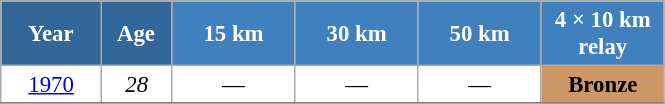<table class="wikitable" style="font-size:95%; text-align:center; border:grey solid 1px; border-collapse:collapse; background:#ffffff;">
<tr>
<th style="background-color:#369; color:white; width:60px;"> Year </th>
<th style="background-color:#369; color:white; width:40px;"> Age </th>
<th style="background-color:#4180be; color:white; width:75px;"> 15 km </th>
<th style="background-color:#4180be; color:white; width:75px;"> 30 km </th>
<th style="background-color:#4180be; color:white; width:75px;"> 50 km </th>
<th style="background-color:#4180be; color:white; width:75px;"> 4 × 10 km <br> relay </th>
</tr>
<tr>
<td><a href='#'>1970</a></td>
<td><em>28</em></td>
<td>—</td>
<td>—</td>
<td>—</td>
<td bgcolor="cc9966"><strong>Bronze</strong></td>
</tr>
<tr>
</tr>
</table>
